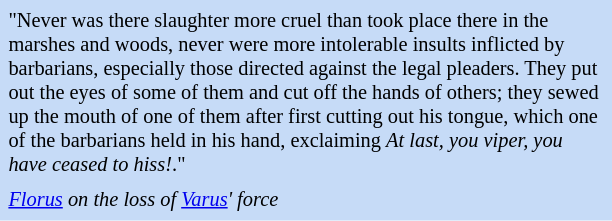<table class="toccolours" style="float: left; margin-left: 1em; margin-right: 2em; font-size: 85%; background:#c6dbf7; color:black; width:30em; max-width: 40%;" cellspacing="5">
<tr>
<td style="text-align: left;">"Never was there slaughter more cruel than took place there in the marshes and woods, never were more intolerable insults inflicted by barbarians, especially those directed against the legal pleaders. They put out the eyes of some of them and cut off the hands of others; they sewed up the mouth of one of them after first cutting out his tongue, which one of the barbarians held in his hand, exclaiming <em>At last, you viper, you have ceased to hiss!</em>."</td>
</tr>
<tr>
<td style="text-align: left;"><em><a href='#'>Florus</a> on the loss of <a href='#'>Varus</a>' force</em></td>
</tr>
</table>
